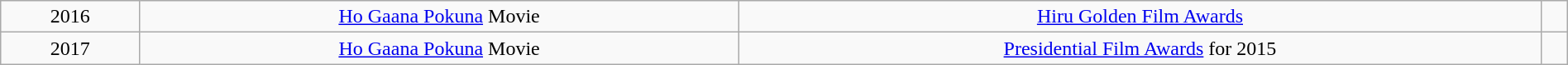<table class="wikitable" style="width:100%;">
<tr>
<td style="text-align:center;">2016</td>
<td style="text-align:center;"><a href='#'>Ho Gaana Pokuna</a> Movie</td>
<td style="text-align:center;"><a href='#'>Hiru Golden Film Awards</a></td>
<td></td>
</tr>
<tr>
<td style="text-align:center;">2017</td>
<td style="text-align:center;"><a href='#'>Ho Gaana Pokuna</a> Movie</td>
<td style="text-align:center;"><a href='#'>Presidential Film Awards</a> for 2015</td>
<td></td>
</tr>
</table>
